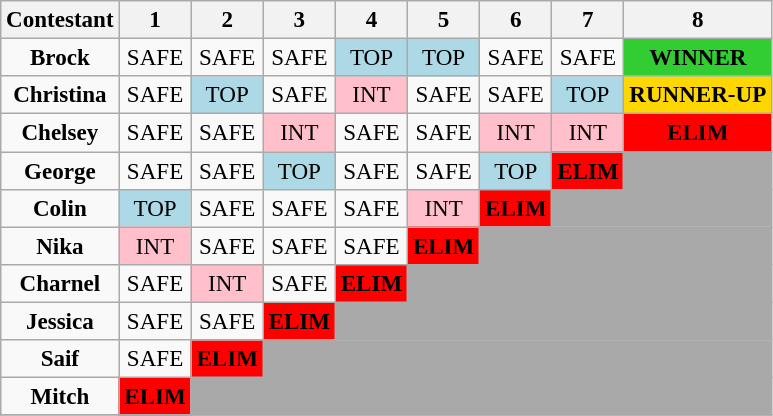<table class="wikitable" border="1" class="wikitable" style="text-align:center;font-size:96%">
<tr>
<th>Contestant</th>
<th>1</th>
<th>2</th>
<th>3</th>
<th>4</th>
<th>5</th>
<th>6</th>
<th>7</th>
<th>8</th>
</tr>
<tr>
<td><strong>Brock</strong></td>
<td>SAFE</td>
<td>SAFE</td>
<td>SAFE</td>
<td style="background:lightblue;">TOP</td>
<td style="background:lightblue;">TOP</td>
<td>SAFE</td>
<td>SAFE</td>
<td style="background:limegreen;"><strong>WINNER</strong></td>
</tr>
<tr>
<td><strong>Christina</strong></td>
<td>SAFE</td>
<td style="background:lightblue;">TOP</td>
<td>SAFE</td>
<td style="background:pink;">INT</td>
<td>SAFE</td>
<td>SAFE</td>
<td style="background:lightblue;">TOP</td>
<td style="background:gold;"><strong>RUNNER-UP</strong></td>
</tr>
<tr>
<td><strong>Chelsey</strong></td>
<td>SAFE</td>
<td>SAFE</td>
<td style="background:pink;">INT</td>
<td>SAFE</td>
<td>SAFE</td>
<td style="background:pink;">INT</td>
<td style="background:pink;">INT</td>
<td style="background:red;"><strong>ELIM</strong></td>
</tr>
<tr>
<td><strong>George</strong></td>
<td>SAFE</td>
<td>SAFE</td>
<td style="background:lightblue;">TOP</td>
<td>SAFE</td>
<td>SAFE</td>
<td style="background:lightblue;">TOP</td>
<td style="background:red;"><strong>ELIM</strong></td>
<td bgcolor=darkgray></td>
</tr>
<tr>
<td><strong>Colin</strong></td>
<td style="background:lightblue;">TOP</td>
<td>SAFE</td>
<td>SAFE</td>
<td>SAFE</td>
<td style="background:pink;">INT</td>
<td style="background:red;"><strong>ELIM</strong></td>
<td colspan="2" bgcolor=darkgray></td>
</tr>
<tr>
<td><strong>Nika</strong></td>
<td style="background:pink;">INT</td>
<td>SAFE</td>
<td>SAFE</td>
<td>SAFE</td>
<td style="background:red;"><strong>ELIM</strong></td>
<td colspan="3" bgcolor=darkgray></td>
</tr>
<tr>
<td><strong>Charnel</strong></td>
<td>SAFE</td>
<td style="background:pink;">INT</td>
<td>SAFE</td>
<td style="background:red;"><strong>ELIM</strong></td>
<td colspan="4" bgcolor=darkgray></td>
</tr>
<tr>
<td><strong>Jessica</strong></td>
<td>SAFE</td>
<td>SAFE</td>
<td style="background:red;"><strong>ELIM</strong></td>
<td colspan="5" bgcolor=darkgray></td>
</tr>
<tr>
<td><strong>Saif</strong></td>
<td>SAFE</td>
<td style="background:red;"><strong>ELIM</strong></td>
<td colspan="6" bgcolor=darkgray></td>
</tr>
<tr>
<td><strong>Mitch</strong></td>
<td style="background:red;"><strong>ELIM</strong></td>
<td colspan="7" bgcolor=darkgray></td>
</tr>
<tr>
</tr>
</table>
